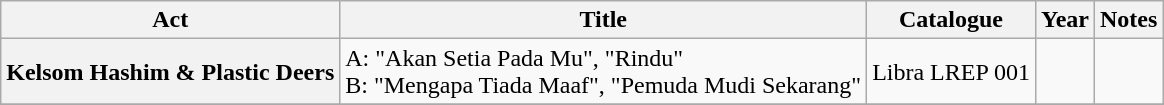<table class="wikitable plainrowheaders sortable">
<tr>
<th scope="col">Act</th>
<th scope="col">Title</th>
<th scope="col">Catalogue</th>
<th scope="col">Year</th>
<th scope="col" class="unsortable">Notes</th>
</tr>
<tr>
<th scope="row">Kelsom Hashim & Plastic Deers</th>
<td>A: "Akan Setia Pada Mu", "Rindu"<br>B: "Mengapa Tiada Maaf", "Pemuda Mudi Sekarang"</td>
<td>Libra LREP 001</td>
<td></td>
<td></td>
</tr>
<tr>
</tr>
</table>
